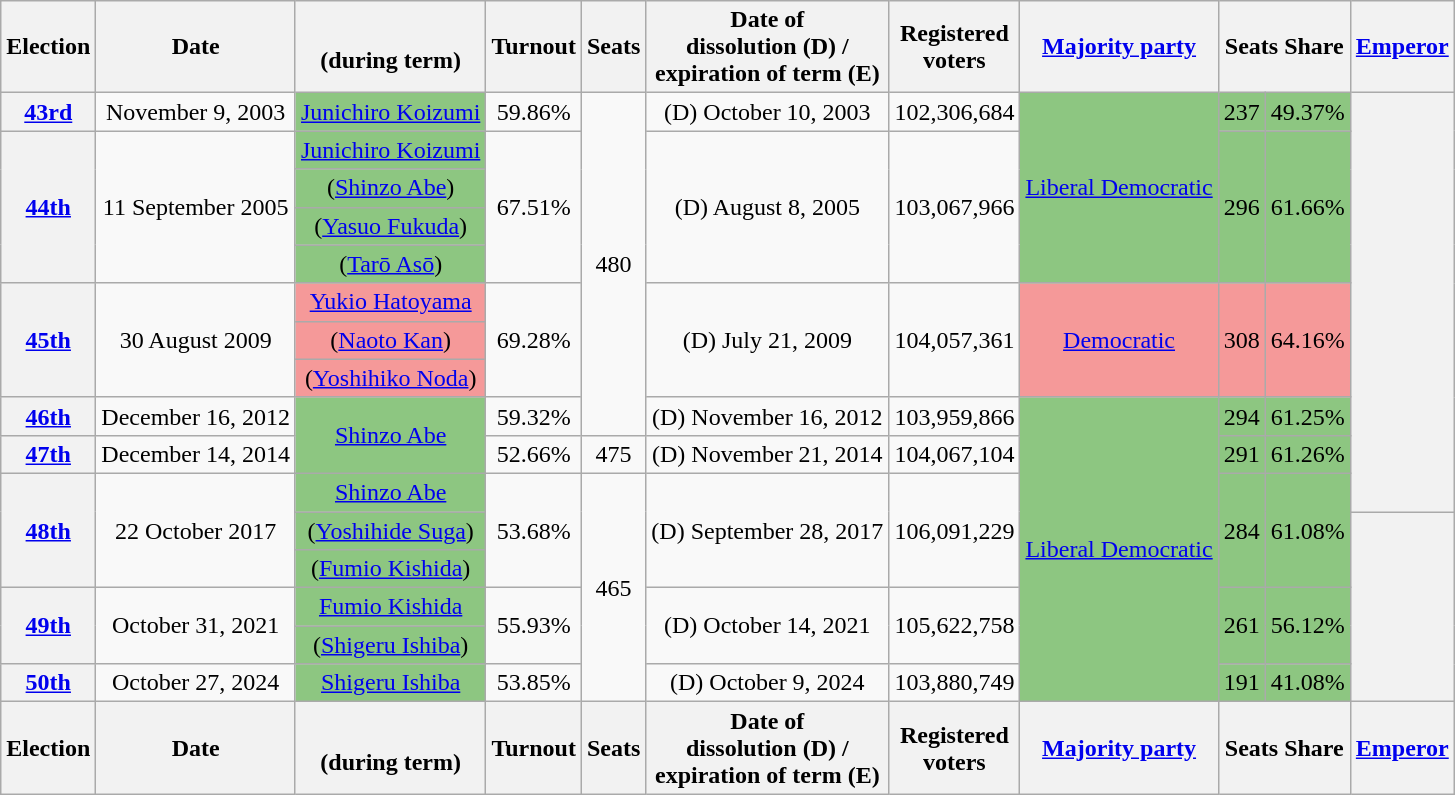<table class="wikitable plainrowheaders" style="text-align:center">
<tr>
<th>Election</th>
<th>Date</th>
<th><br>(during term)</th>
<th>Turnout</th>
<th>Seats</th>
<th>Date of<br>dissolution (D) /<br>expiration of term (E)</th>
<th>Registered<br>voters</th>
<th><a href='#'>Majority party</a></th>
<th colspan=2>Seats Share</th>
<th><a href='#'>Emperor</a><br></th>
</tr>
<tr>
<th><a href='#'>43rd</a></th>
<td>November 9, 2003</td>
<td bgcolor="#8DC681"><a href='#'>Junichiro Koizumi</a></td>
<td>59.86%</td>
<td rowspan=9>480</td>
<td>(D) October 10, 2003</td>
<td align="right">102,306,684</td>
<td rowspan=5 bgcolor="#8DC681"><a href='#'>Liberal Democratic</a></td>
<td bgcolor="#8dc681">237</td>
<td bgcolor="#8dc681">49.37%</td>
<th rowspan=11 style="font-weight:normal"><br><div></div></th>
</tr>
<tr>
<th rowspan=4><a href='#'>44th</a></th>
<td rowspan=4>11 September 2005</td>
<td bgcolor="#8DC681"><a href='#'>Junichiro Koizumi</a></td>
<td rowspan=4>67.51%</td>
<td rowspan=4>(D) August 8, 2005</td>
<td rowspan=4 align="right">103,067,966</td>
<td rowspan=4 bgcolor="#8dc681">296</td>
<td rowspan=4 bgcolor="#8dc681">61.66%</td>
</tr>
<tr>
<td bgcolor="#8DC681">(<a href='#'>Shinzo Abe</a>)</td>
</tr>
<tr>
<td bgcolor="#8DC681">(<a href='#'>Yasuo Fukuda</a>)</td>
</tr>
<tr>
<td bgcolor="#8DC681">(<a href='#'>Tarō Asō</a>)</td>
</tr>
<tr>
<th rowspan=3><a href='#'>45th</a></th>
<td rowspan=3>30 August 2009</td>
<td bgcolor="#f59999"><a href='#'>Yukio Hatoyama</a></td>
<td rowspan=3>69.28%</td>
<td rowspan=3>(D) July 21, 2009</td>
<td rowspan=3 align="right">104,057,361</td>
<td rowspan=3 bgcolor="#f59999"><a href='#'>Democratic</a></td>
<td rowspan=3 bgcolor="#f59999">308</td>
<td rowspan=3 bgcolor="#f59999">64.16%</td>
</tr>
<tr>
<td bgcolor="#f59999">(<a href='#'>Naoto Kan</a>)</td>
</tr>
<tr>
<td bgcolor="#f59999">(<a href='#'>Yoshihiko Noda</a>)</td>
</tr>
<tr>
<th><a href='#'>46th</a></th>
<td>December 16, 2012</td>
<td rowspan=2 bgcolor="#8DC681"><a href='#'>Shinzo Abe</a></td>
<td>59.32%</td>
<td>(D) November 16, 2012</td>
<td align="right">103,959,866</td>
<td bgcolor="#8DC681" rowspan="8"><a href='#'>Liberal Democratic</a></td>
<td bgcolor="#8DC681">294</td>
<td bgcolor="#8DC681">61.25%</td>
</tr>
<tr>
<th><a href='#'>47th</a></th>
<td>December 14, 2014</td>
<td>52.66%</td>
<td>475</td>
<td>(D) November 21, 2014</td>
<td align="right">104,067,104</td>
<td bgcolor="#8DC681">291</td>
<td bgcolor="#8DC681">61.26%</td>
</tr>
<tr>
<th rowspan=3><a href='#'>48th</a></th>
<td rowspan=3>22 October 2017</td>
<td bgcolor="#8DC681"><a href='#'>Shinzo Abe</a></td>
<td rowspan=3>53.68%</td>
<td rowspan=6>465</td>
<td rowspan=3>(D) September 28, 2017</td>
<td rowspan=3 align="right">106,091,229</td>
<td rowspan=3 bgcolor="#8DC681">284</td>
<td rowspan=3 bgcolor="#8DC681">61.08%</td>
</tr>
<tr>
<td bgcolor="#8DC681">(<a href='#'>Yoshihide Suga</a>)</td>
<th rowspan=5 style="font-weight:normal"><br><div></div></th>
</tr>
<tr>
<td bgcolor="#8DC681">(<a href='#'>Fumio Kishida</a>)</td>
</tr>
<tr>
<th rowspan=2><a href='#'>49th</a></th>
<td rowspan=2>October 31, 2021</td>
<td bgcolor="#8DC681"><a href='#'>Fumio Kishida</a></td>
<td rowspan=2>55.93%</td>
<td rowspan=2>(D) October 14, 2021</td>
<td rowspan=2 align="right">105,622,758</td>
<td rowspan=2 bgcolor="#8DC681">261</td>
<td rowspan=2 bgcolor="#8DC681">56.12%</td>
</tr>
<tr>
<td bgcolor="#8DC681">(<a href='#'>Shigeru Ishiba</a>)</td>
</tr>
<tr>
<th><a href='#'>50th</a></th>
<td>October 27, 2024</td>
<td bgcolor="#8DC681"><a href='#'>Shigeru Ishiba</a></td>
<td>53.85%</td>
<td>(D) October 9, 2024</td>
<td align="right">103,880,749</td>
<td bgcolor="#8DC681">191</td>
<td bgcolor="#8DC681">41.08%</td>
</tr>
<tr>
<th>Election</th>
<th>Date</th>
<th><br>(during term)</th>
<th>Turnout</th>
<th>Seats</th>
<th>Date of<br>dissolution (D) /<br>expiration of term (E)</th>
<th>Registered<br>voters</th>
<th><a href='#'>Majority party</a></th>
<th colspan=2>Seats Share</th>
<th><a href='#'>Emperor</a><br></th>
</tr>
</table>
